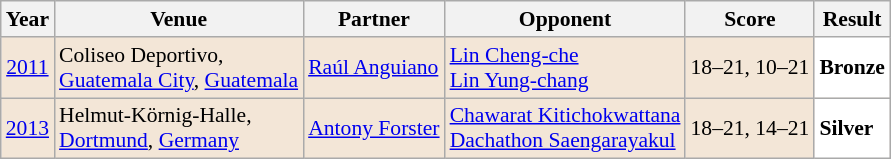<table class="sortable wikitable" style="font-size: 90%;">
<tr>
<th>Year</th>
<th>Venue</th>
<th>Partner</th>
<th>Opponent</th>
<th>Score</th>
<th>Result</th>
</tr>
<tr style="background:#F3E6D7">
<td align="center"><a href='#'>2011</a></td>
<td align="left">Coliseo Deportivo,<br><a href='#'>Guatemala City</a>, <a href='#'>Guatemala</a></td>
<td align="left"> <a href='#'>Raúl Anguiano</a></td>
<td align="left"> <a href='#'>Lin Cheng-che</a> <br>  <a href='#'>Lin Yung-chang</a></td>
<td align="left">18–21, 10–21</td>
<td style="text-align:left; background:white"> <strong>Bronze</strong></td>
</tr>
<tr style="background:#F3E6D7">
<td align="center"><a href='#'>2013</a></td>
<td align="left">Helmut-Körnig-Halle,<br><a href='#'>Dortmund</a>, <a href='#'>Germany</a></td>
<td align="left"> <a href='#'>Antony Forster</a></td>
<td align="left"> <a href='#'>Chawarat Kitichokwattana</a> <br>  <a href='#'>Dachathon Saengarayakul</a></td>
<td align="left">18–21, 14–21</td>
<td style="text-align:left; background:white"> <strong>Silver</strong></td>
</tr>
</table>
